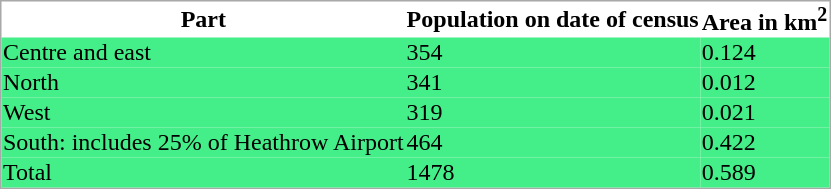<table style="border:1px solid darkgrey;" cellspacing="0">
<tr>
<th>Part</th>
<th>Population on date of census</th>
<th>Area in km<sup>2</sup></th>
</tr>
<tr style="background: #44EE88">
<td>Centre and east</td>
<td>354</td>
<td>0.124</td>
</tr>
<tr style="background: #44EE88">
<td>North</td>
<td>341</td>
<td>0.012</td>
</tr>
<tr style="background: #44EE88">
<td>West</td>
<td>319</td>
<td>0.021</td>
</tr>
<tr style="background: #44EE88">
<td>South: includes 25% of Heathrow Airport</td>
<td>464</td>
<td>0.422</td>
</tr>
<tr style="background: #44EE88">
<td>Total</td>
<td>1478</td>
<td>0.589</td>
</tr>
</table>
